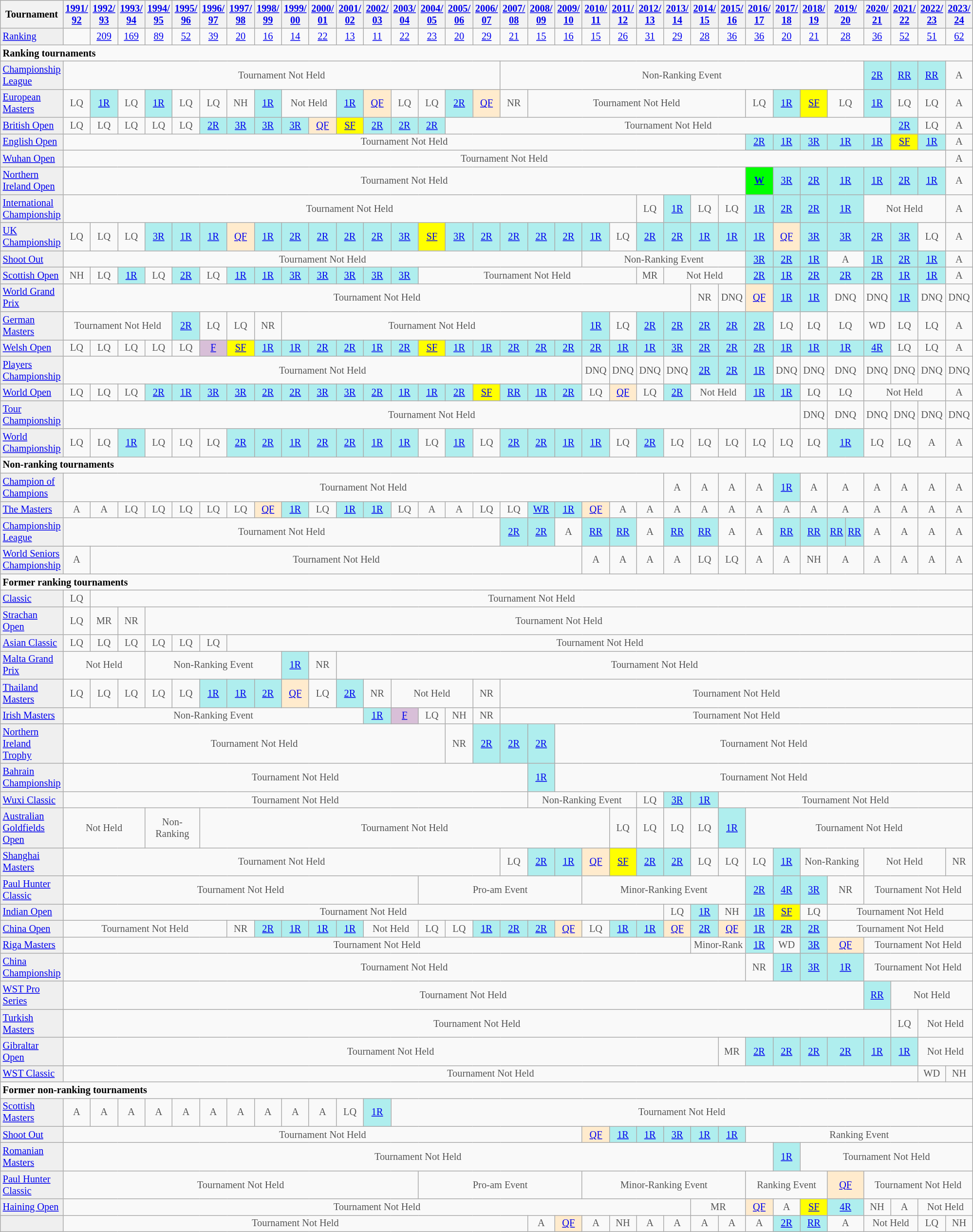<table class="wikitable" style="font-size:85%">
<tr>
<th>Tournament</th>
<th><a href='#'>1991/<br>92</a></th>
<th><a href='#'>1992/<br>93</a></th>
<th><a href='#'>1993/<br>94</a></th>
<th><a href='#'>1994/<br>95</a></th>
<th><a href='#'>1995/<br>96</a></th>
<th><a href='#'>1996/<br>97</a></th>
<th><a href='#'>1997/<br>98</a></th>
<th><a href='#'>1998/<br>99</a></th>
<th><a href='#'>1999/<br>00</a></th>
<th><a href='#'>2000/<br>01</a></th>
<th><a href='#'>2001/<br>02</a></th>
<th><a href='#'>2002/<br>03</a></th>
<th><a href='#'>2003/<br>04</a></th>
<th><a href='#'>2004/<br>05</a></th>
<th><a href='#'>2005/<br>06</a></th>
<th><a href='#'>2006/<br>07</a></th>
<th><a href='#'>2007/<br>08</a></th>
<th><a href='#'>2008/<br>09</a></th>
<th><a href='#'>2009/<br>10</a></th>
<th><a href='#'>2010/<br>11</a></th>
<th><a href='#'>2011/<br>12</a></th>
<th><a href='#'>2012/<br>13</a></th>
<th><a href='#'>2013/<br>14</a></th>
<th><a href='#'>2014/<br>15</a></th>
<th><a href='#'>2015/<br>16</a></th>
<th><a href='#'>2016/<br>17</a></th>
<th><a href='#'>2017/<br>18</a></th>
<th><a href='#'>2018/<br>19</a></th>
<th colspan="2"><a href='#'>2019/<br>20</a></th>
<th><a href='#'>2020/<br>21</a></th>
<th><a href='#'>2021/<br>22</a></th>
<th><a href='#'>2022/<br>23</a></th>
<th><a href='#'>2023/<br>24</a></th>
</tr>
<tr>
<td style="background:#EFEFEF;"><a href='#'>Ranking</a></td>
<td align="center"></td>
<td align="center"><a href='#'>209</a></td>
<td align="center"><a href='#'>169</a></td>
<td align="center"><a href='#'>89</a></td>
<td align="center"><a href='#'>52</a></td>
<td align="center"><a href='#'>39</a></td>
<td align="center"><a href='#'>20</a></td>
<td align="center"><a href='#'>16</a></td>
<td align="center"><a href='#'>14</a></td>
<td align="center"><a href='#'>22</a></td>
<td align="center"><a href='#'>13</a></td>
<td align="center"><a href='#'>11</a></td>
<td align="center"><a href='#'>22</a></td>
<td align="center"><a href='#'>23</a></td>
<td align="center"><a href='#'>20</a></td>
<td align="center"><a href='#'>29</a></td>
<td align="center"><a href='#'>21</a></td>
<td align="center"><a href='#'>15</a></td>
<td align="center"><a href='#'>16</a></td>
<td align="center"><a href='#'>15</a></td>
<td align="center"><a href='#'>26</a></td>
<td align="center"><a href='#'>31</a></td>
<td align="center"><a href='#'>29</a></td>
<td align="center"><a href='#'>28</a></td>
<td align="center"><a href='#'>36</a></td>
<td align="center"><a href='#'>36</a></td>
<td align="center"><a href='#'>20</a></td>
<td align="center"><a href='#'>21</a></td>
<td align="center" colspan="2"><a href='#'>28</a></td>
<td align="center"><a href='#'>36</a></td>
<td align="center"><a href='#'>52</a></td>
<td align="center"><a href='#'>51</a></td>
<td align="center"><a href='#'>62</a></td>
</tr>
<tr>
<td colspan="40"><strong>Ranking tournaments</strong></td>
</tr>
<tr>
<td style="background:#EFEFEF;"><a href='#'>Championship League</a></td>
<td align="center" colspan="16" style="color:#555555;">Tournament Not Held</td>
<td align="center" colspan="14" style="color:#555555;">Non-Ranking Event</td>
<td align="center" style="background:#afeeee;"><a href='#'>2R</a></td>
<td align="center" style="background:#afeeee;"><a href='#'>RR</a></td>
<td align="center" style="background:#afeeee;"><a href='#'>RR</a></td>
<td align="center" style="color:#555555;">A</td>
</tr>
<tr>
<td style="background:#EFEFEF;"><a href='#'>European Masters</a></td>
<td align="center" style="color:#555555;">LQ</td>
<td align="center" style="background:#afeeee;"><a href='#'>1R</a></td>
<td align="center" style="color:#555555;">LQ</td>
<td align="center" style="background:#afeeee;"><a href='#'>1R</a></td>
<td align="center" style="color:#555555;">LQ</td>
<td align="center" style="color:#555555;">LQ</td>
<td align="center" style="color:#555555;">NH</td>
<td align="center" style="background:#afeeee;"><a href='#'>1R</a></td>
<td align="center" colspan="2" style="color:#555555;">Not Held</td>
<td align="center" style="background:#afeeee;"><a href='#'>1R</a></td>
<td align="center" style="background:#ffebcd;"><a href='#'>QF</a></td>
<td align="center" style="color:#555555;">LQ</td>
<td align="center" style="color:#555555;">LQ</td>
<td align="center" style="background:#afeeee;"><a href='#'>2R</a></td>
<td align="center" style="background:#ffebcd;"><a href='#'>QF</a></td>
<td align="center" style="color:#555555;">NR</td>
<td align="center" colspan="8" style="color:#555555;">Tournament Not Held</td>
<td align="center" style="color:#555555;">LQ</td>
<td align="center" style="background:#afeeee;"><a href='#'>1R</a></td>
<td align="center" style="background:yellow;"><a href='#'>SF</a></td>
<td align="center" colspan="2" style="color:#555555;">LQ</td>
<td align="center" style="background:#afeeee;"><a href='#'>1R</a></td>
<td align="center" style="color:#555555;">LQ</td>
<td align="center" style="color:#555555;">LQ</td>
<td align="center" style="color:#555555;">A</td>
</tr>
<tr>
<td style="background:#EFEFEF;"><a href='#'>British Open</a></td>
<td align="center" style="color:#555555;">LQ</td>
<td align="center" style="color:#555555;">LQ</td>
<td align="center" style="color:#555555;">LQ</td>
<td align="center" style="color:#555555;">LQ</td>
<td align="center" style="color:#555555;">LQ</td>
<td align="center" style="background:#afeeee;"><a href='#'>2R</a></td>
<td align="center" style="background:#afeeee;"><a href='#'>3R</a></td>
<td align="center" style="background:#afeeee;"><a href='#'>3R</a></td>
<td align="center" style="background:#afeeee;"><a href='#'>3R</a></td>
<td align="center" style="background:#ffebcd;"><a href='#'>QF</a></td>
<td align="center" style="background:yellow;"><a href='#'>SF</a></td>
<td align="center" style="background:#afeeee;"><a href='#'>2R</a></td>
<td align="center" style="background:#afeeee;"><a href='#'>2R</a></td>
<td align="center" style="background:#afeeee;"><a href='#'>2R</a></td>
<td align="center" colspan="17" style="color:#555555;">Tournament Not Held</td>
<td align="center" style="background:#afeeee;"><a href='#'>2R</a></td>
<td align="center" style="color:#555555;">LQ</td>
<td align="center" style="color:#555555;">A</td>
</tr>
<tr>
<td style="background:#EFEFEF;"><a href='#'>English Open</a></td>
<td align="center" colspan="25" style="color:#555555;">Tournament Not Held</td>
<td align="center" style="background:#afeeee;"><a href='#'>2R</a></td>
<td align="center" style="background:#afeeee;"><a href='#'>1R</a></td>
<td align="center" style="background:#afeeee;"><a href='#'>3R</a></td>
<td align="center" colspan="2" style="background:#afeeee;"><a href='#'>1R</a></td>
<td align="center" style="background:#afeeee;"><a href='#'>1R</a></td>
<td align="center" style="background:yellow;"><a href='#'>SF</a></td>
<td align="center" style="background:#afeeee;"><a href='#'>1R</a></td>
<td align="center" style="color:#555555;">A</td>
</tr>
<tr>
<td style="background:#EFEFEF;"><a href='#'>Wuhan Open</a></td>
<td align="center" colspan="33" style="color:#555555;">Tournament Not Held</td>
<td align="center" style="color:#555555;">A</td>
</tr>
<tr>
<td style="background:#EFEFEF;"><a href='#'>Northern Ireland Open</a></td>
<td align="center" colspan="25" style="color:#555555;">Tournament Not Held</td>
<td align="center" style="background:#00ff00;"><a href='#'><strong>W</strong></a></td>
<td align="center" style="background:#afeeee;"><a href='#'>3R</a></td>
<td align="center" style="background:#afeeee;"><a href='#'>2R</a></td>
<td align="center" colspan="2" style="background:#afeeee;"><a href='#'>1R</a></td>
<td align="center" style="background:#afeeee;"><a href='#'>1R</a></td>
<td align="center" style="background:#afeeee;"><a href='#'>2R</a></td>
<td align="center" style="background:#afeeee;"><a href='#'>1R</a></td>
<td align="center" style="color:#555555;">A</td>
</tr>
<tr>
<td style="background:#EFEFEF;"><a href='#'>International Championship</a></td>
<td align="center" colspan="21" style="color:#555555;">Tournament Not Held</td>
<td align="center" style="color:#555555;">LQ</td>
<td align="center" style="background:#afeeee;"><a href='#'>1R</a></td>
<td align="center" style="color:#555555;">LQ</td>
<td align="center" style="color:#555555;">LQ</td>
<td align="center" style="background:#afeeee;"><a href='#'>1R</a></td>
<td align="center" style="background:#afeeee;"><a href='#'>2R</a></td>
<td align="center" style="background:#afeeee;"><a href='#'>2R</a></td>
<td align="center" colspan="2" style="background:#afeeee;"><a href='#'>1R</a></td>
<td align="center" colspan="3" style="color:#555555;">Not Held</td>
<td align="center" style="color:#555555;">A</td>
</tr>
<tr>
<td style="background:#EFEFEF;"><a href='#'>UK Championship</a></td>
<td align="center" style="color:#555555;">LQ</td>
<td align="center" style="color:#555555;">LQ</td>
<td align="center" style="color:#555555;">LQ</td>
<td align="center" style="background:#afeeee;"><a href='#'>3R</a></td>
<td align="center" style="background:#afeeee;"><a href='#'>1R</a></td>
<td align="center" style="background:#afeeee;"><a href='#'>1R</a></td>
<td align="center" style="background:#ffebcd;"><a href='#'>QF</a></td>
<td align="center" style="background:#afeeee;"><a href='#'>1R</a></td>
<td align="center" style="background:#afeeee;"><a href='#'>2R</a></td>
<td align="center" style="background:#afeeee;"><a href='#'>2R</a></td>
<td align="center" style="background:#afeeee;"><a href='#'>2R</a></td>
<td align="center" style="background:#afeeee;"><a href='#'>2R</a></td>
<td align="center" style="background:#afeeee;"><a href='#'>3R</a></td>
<td align="center" style="background:yellow;"><a href='#'>SF</a></td>
<td align="center" style="background:#afeeee;"><a href='#'>3R</a></td>
<td align="center" style="background:#afeeee;"><a href='#'>2R</a></td>
<td align="center" style="background:#afeeee;"><a href='#'>2R</a></td>
<td align="center" style="background:#afeeee;"><a href='#'>2R</a></td>
<td align="center" style="background:#afeeee;"><a href='#'>2R</a></td>
<td align="center" style="background:#afeeee;"><a href='#'>1R</a></td>
<td align="center" style="color:#555555;">LQ</td>
<td align="center" style="background:#afeeee;"><a href='#'>2R</a></td>
<td align="center" style="background:#afeeee;"><a href='#'>2R</a></td>
<td align="center" style="background:#afeeee;"><a href='#'>1R</a></td>
<td align="center" style="background:#afeeee;"><a href='#'>1R</a></td>
<td align="center" style="background:#afeeee;"><a href='#'>1R</a></td>
<td align="center" style="background:#ffebcd;"><a href='#'>QF</a></td>
<td align="center" style="background:#afeeee;"><a href='#'>3R</a></td>
<td align="center" colspan="2" style="background:#afeeee;"><a href='#'>3R</a></td>
<td align="center" style="background:#afeeee;"><a href='#'>2R</a></td>
<td align="center" style="background:#afeeee;"><a href='#'>3R</a></td>
<td align="center" style="color:#555555;">LQ</td>
<td align="center" style="color:#555555;">A</td>
</tr>
<tr>
<td style="background:#EFEFEF;"><a href='#'>Shoot Out</a></td>
<td align="center" colspan="19" style="color:#555555;">Tournament Not Held</td>
<td align="center" colspan="6" style="color:#555555;">Non-Ranking Event</td>
<td align="center" style="background:#afeeee;"><a href='#'>3R</a></td>
<td align="center" style="background:#afeeee;"><a href='#'>2R</a></td>
<td align="center" style="background:#afeeee;"><a href='#'>1R</a></td>
<td align="center" colspan="2" style="color:#555555;">A</td>
<td align="center" style="background:#afeeee;"><a href='#'>1R</a></td>
<td align="center" style="background:#afeeee;"><a href='#'>2R</a></td>
<td align="center" style="background:#afeeee;"><a href='#'>1R</a></td>
<td align="center" style="color:#555555;">A</td>
</tr>
<tr>
<td style="background:#EFEFEF;"><a href='#'>Scottish Open</a></td>
<td align="center" style="color:#555555;">NH</td>
<td align="center" style="color:#555555;">LQ</td>
<td align="center" style="background:#afeeee;"><a href='#'>1R</a></td>
<td align="center" style="color:#555555;">LQ</td>
<td align="center" style="background:#afeeee;"><a href='#'>2R</a></td>
<td align="center" style="color:#555555;">LQ</td>
<td align="center" style="background:#afeeee;"><a href='#'>1R</a></td>
<td align="center" style="background:#afeeee;"><a href='#'>1R</a></td>
<td align="center" style="background:#afeeee;"><a href='#'>3R</a></td>
<td align="center" style="background:#afeeee;"><a href='#'>3R</a></td>
<td align="center" style="background:#afeeee;"><a href='#'>3R</a></td>
<td align="center" style="background:#afeeee;"><a href='#'>3R</a></td>
<td align="center" style="background:#afeeee;"><a href='#'>3R</a></td>
<td align="center" colspan="8" style="color:#555555;">Tournament Not Held</td>
<td align="center" style="color:#555555;">MR</td>
<td align="center" colspan="3" style="color:#555555;">Not Held</td>
<td align="center" style="background:#afeeee;"><a href='#'>2R</a></td>
<td align="center" style="background:#afeeee;"><a href='#'>1R</a></td>
<td align="center" style="background:#afeeee;"><a href='#'>2R</a></td>
<td align="center" colspan="2" style="background:#afeeee;"><a href='#'>2R</a></td>
<td align="center" style="background:#afeeee;"><a href='#'>2R</a></td>
<td align="center" style="background:#afeeee;"><a href='#'>1R</a></td>
<td align="center" style="background:#afeeee;"><a href='#'>1R</a></td>
<td align="center" style="color:#555555;">A</td>
</tr>
<tr>
<td style="background:#EFEFEF;"><a href='#'>World Grand Prix</a></td>
<td align="center" colspan="23" style="color:#555555;">Tournament Not Held</td>
<td align="center" style="color:#555555;">NR</td>
<td align="center" style="color:#555555;">DNQ</td>
<td align="center" style="background:#ffebcd;"><a href='#'>QF</a></td>
<td align="center" style="background:#afeeee;"><a href='#'>1R</a></td>
<td align="center" style="background:#afeeee;"><a href='#'>1R</a></td>
<td align="center" colspan="2" style="color:#555555;">DNQ</td>
<td align="center" style="color:#555555;">DNQ</td>
<td align="center" style="background:#afeeee;"><a href='#'>1R</a></td>
<td align="center" style="color:#555555;">DNQ</td>
<td align="center" style="color:#555555;">DNQ</td>
</tr>
<tr>
<td style="background:#EFEFEF;"><a href='#'>German Masters</a></td>
<td align="center" colspan="4" style="color:#555555;">Tournament Not Held</td>
<td align="center" style="background:#afeeee;"><a href='#'>2R</a></td>
<td align="center" style="color:#555555;">LQ</td>
<td align="center" style="color:#555555;">LQ</td>
<td align="center" style="color:#555555;">NR</td>
<td align="center" colspan="11" style="color:#555555;">Tournament Not Held</td>
<td align="center" style="background:#afeeee;"><a href='#'>1R</a></td>
<td align="center" style="color:#555555;">LQ</td>
<td align="center" style="background:#afeeee;"><a href='#'>2R</a></td>
<td align="center" style="background:#afeeee;"><a href='#'>2R</a></td>
<td align="center" style="background:#afeeee;"><a href='#'>2R</a></td>
<td align="center" style="background:#afeeee;"><a href='#'>2R</a></td>
<td align="center" style="background:#afeeee;"><a href='#'>2R</a></td>
<td align="center" style="color:#555555;">LQ</td>
<td align="center" style="color:#555555;">LQ</td>
<td align="center" colspan="2" style="color:#555555;">LQ</td>
<td align="center" style="color:#555555;">WD</td>
<td align="center" style="color:#555555;">LQ</td>
<td align="center" style="color:#555555;">LQ</td>
<td align="center" style="color:#555555;">A</td>
</tr>
<tr>
<td style="background:#EFEFEF;"><a href='#'>Welsh Open</a></td>
<td align="center" style="color:#555555;">LQ</td>
<td align="center" style="color:#555555;">LQ</td>
<td align="center" style="color:#555555;">LQ</td>
<td align="center" style="color:#555555;">LQ</td>
<td align="center" style="color:#555555;">LQ</td>
<td align="center" style="background:#D8BFD8;"><a href='#'>F</a></td>
<td align="center" style="background:yellow;"><a href='#'>SF</a></td>
<td align="center" style="background:#afeeee;"><a href='#'>1R</a></td>
<td align="center" style="background:#afeeee;"><a href='#'>1R</a></td>
<td align="center" style="background:#afeeee;"><a href='#'>2R</a></td>
<td align="center" style="background:#afeeee;"><a href='#'>2R</a></td>
<td align="center" style="background:#afeeee;"><a href='#'>1R</a></td>
<td align="center" style="background:#afeeee;"><a href='#'>2R</a></td>
<td align="center" style="background:yellow;"><a href='#'>SF</a></td>
<td align="center" style="background:#afeeee;"><a href='#'>1R</a></td>
<td align="center" style="background:#afeeee;"><a href='#'>1R</a></td>
<td align="center" style="background:#afeeee;"><a href='#'>2R</a></td>
<td align="center" style="background:#afeeee;"><a href='#'>2R</a></td>
<td align="center" style="background:#afeeee;"><a href='#'>2R</a></td>
<td align="center" style="background:#afeeee;"><a href='#'>2R</a></td>
<td align="center" style="background:#afeeee;"><a href='#'>1R</a></td>
<td align="center" style="background:#afeeee;"><a href='#'>1R</a></td>
<td align="center" style="background:#afeeee;"><a href='#'>3R</a></td>
<td align="center" style="background:#afeeee;"><a href='#'>2R</a></td>
<td align="center" style="background:#afeeee;"><a href='#'>2R</a></td>
<td align="center" style="background:#afeeee;"><a href='#'>2R</a></td>
<td align="center" style="background:#afeeee;"><a href='#'>1R</a></td>
<td align="center" style="background:#afeeee;"><a href='#'>1R</a></td>
<td align="center" colspan="2" style="background:#afeeee;"><a href='#'>1R</a></td>
<td align="center" style="background:#afeeee;"><a href='#'>4R</a></td>
<td align="center" style="color:#555555;">LQ</td>
<td align="center" style="color:#555555;">LQ</td>
<td align="center" style="color:#555555;">A</td>
</tr>
<tr>
<td style="background:#EFEFEF;"><a href='#'>Players Championship</a></td>
<td align="center" colspan="19" style="color:#555555;">Tournament Not Held</td>
<td align="center" style="color:#555555;">DNQ</td>
<td align="center" style="color:#555555;">DNQ</td>
<td align="center" style="color:#555555;">DNQ</td>
<td align="center" style="color:#555555;">DNQ</td>
<td align="center" style="background:#afeeee;"><a href='#'>2R</a></td>
<td align="center" style="background:#afeeee;"><a href='#'>2R</a></td>
<td align="center" style="background:#afeeee;"><a href='#'>1R</a></td>
<td align="center" style="color:#555555;">DNQ</td>
<td align="center" style="color:#555555;">DNQ</td>
<td align="center" colspan="2" style="color:#555555;">DNQ</td>
<td align="center" style="color:#555555;">DNQ</td>
<td align="center" style="color:#555555;">DNQ</td>
<td align="center" style="color:#555555;">DNQ</td>
<td align="center" style="color:#555555;">DNQ</td>
</tr>
<tr>
<td style="background:#EFEFEF;"><a href='#'>World Open</a></td>
<td align="center" style="color:#555555;">LQ</td>
<td align="center" style="color:#555555;">LQ</td>
<td align="center" style="color:#555555;">LQ</td>
<td align="center" style="background:#afeeee;"><a href='#'>2R</a></td>
<td align="center" style="background:#afeeee;"><a href='#'>1R</a></td>
<td align="center" style="background:#afeeee;"><a href='#'>3R</a></td>
<td align="center" style="background:#afeeee;"><a href='#'>3R</a></td>
<td align="center" style="background:#afeeee;"><a href='#'>2R</a></td>
<td align="center" style="background:#afeeee;"><a href='#'>2R</a></td>
<td align="center" style="background:#afeeee;"><a href='#'>3R</a></td>
<td align="center" style="background:#afeeee;"><a href='#'>3R</a></td>
<td align="center" style="background:#afeeee;"><a href='#'>2R</a></td>
<td align="center" style="background:#afeeee;"><a href='#'>1R</a></td>
<td align="center" style="background:#afeeee;"><a href='#'>1R</a></td>
<td align="center" style="background:#afeeee;"><a href='#'>2R</a></td>
<td align="center" style="background:yellow;"><a href='#'>SF</a></td>
<td align="center" style="background:#afeeee;"><a href='#'>RR</a></td>
<td align="center" style="background:#afeeee;"><a href='#'>1R</a></td>
<td align="center" style="background:#afeeee;"><a href='#'>2R</a></td>
<td align="center" style="color:#555555;">LQ</td>
<td align="center" style="background:#ffebcd;"><a href='#'>QF</a></td>
<td align="center" style="color:#555555;">LQ</td>
<td align="center" style="background:#afeeee;"><a href='#'>2R</a></td>
<td align="center" colspan="2" style="color:#555555;">Not Held</td>
<td align="center" style="background:#afeeee;"><a href='#'>1R</a></td>
<td align="center" style="background:#afeeee;"><a href='#'>1R</a></td>
<td align="center" style="color:#555555;">LQ</td>
<td align="center" colspan="2" style="color:#555555;">LQ</td>
<td align="center" colspan="3" style="color:#555555;">Not Held</td>
<td align="center" style="color:#555555;">A</td>
</tr>
<tr>
<td style="background:#EFEFEF;"><a href='#'>Tour Championship</a></td>
<td align="center" colspan="27" style="color:#555555;">Tournament Not Held</td>
<td align="center" style="color:#555555;">DNQ</td>
<td align="center" colspan="2" style="color:#555555;">DNQ</td>
<td align="center" style="color:#555555;">DNQ</td>
<td align="center" style="color:#555555;">DNQ</td>
<td align="center" style="color:#555555;">DNQ</td>
<td align="center" style="color:#555555;">DNQ</td>
</tr>
<tr>
<td style="background:#EFEFEF;"><a href='#'>World Championship</a></td>
<td align="center" style="color:#555555;">LQ</td>
<td align="center" style="color:#555555;">LQ</td>
<td align="center" style="background:#afeeee;"><a href='#'>1R</a></td>
<td align="center" style="color:#555555;">LQ</td>
<td align="center" style="color:#555555;">LQ</td>
<td align="center" style="color:#555555;">LQ</td>
<td align="center" style="background:#afeeee;"><a href='#'>2R</a></td>
<td align="center" style="background:#afeeee;"><a href='#'>2R</a></td>
<td align="center" style="background:#afeeee;"><a href='#'>1R</a></td>
<td align="center" style="background:#afeeee;"><a href='#'>2R</a></td>
<td align="center" style="background:#afeeee;"><a href='#'>2R</a></td>
<td align="center" style="background:#afeeee;"><a href='#'>1R</a></td>
<td align="center" style="background:#afeeee;"><a href='#'>1R</a></td>
<td align="center" style="color:#555555;">LQ</td>
<td align="center" style="background:#afeeee;"><a href='#'>1R</a></td>
<td align="center" style="color:#555555;">LQ</td>
<td align="center" style="background:#afeeee;"><a href='#'>2R</a></td>
<td align="center" style="background:#afeeee;"><a href='#'>2R</a></td>
<td align="center" style="background:#afeeee;"><a href='#'>1R</a></td>
<td align="center" style="background:#afeeee;"><a href='#'>1R</a></td>
<td align="center" style="color:#555555;">LQ</td>
<td align="center" style="background:#afeeee;"><a href='#'>2R</a></td>
<td align="center" style="color:#555555;">LQ</td>
<td align="center" style="color:#555555;">LQ</td>
<td align="center" style="color:#555555;">LQ</td>
<td align="center" style="color:#555555;">LQ</td>
<td align="center" style="color:#555555;">LQ</td>
<td align="center" style="color:#555555;">LQ</td>
<td align="center" colspan="2" style="background:#afeeee;"><a href='#'>1R</a></td>
<td align="center" style="color:#555555;">LQ</td>
<td align="center" style="color:#555555;">LQ</td>
<td align="center" style="color:#555555;">A</td>
<td align="center" style="color:#555555;">A</td>
</tr>
<tr>
<td colspan="40"><strong>Non-ranking tournaments</strong></td>
</tr>
<tr>
<td style="background:#EFEFEF;"><a href='#'>Champion of Champions</a></td>
<td align="center" colspan="22" style="color:#555555;">Tournament Not Held</td>
<td align="center" style="color:#555555;">A</td>
<td align="center" style="color:#555555;">A</td>
<td align="center" style="color:#555555;">A</td>
<td align="center" style="color:#555555;">A</td>
<td align="center" style="background:#afeeee;"><a href='#'>1R</a></td>
<td align="center" style="color:#555555;">A</td>
<td align="center" colspan="2" style="color:#555555;">A</td>
<td align="center" style="color:#555555;">A</td>
<td align="center" style="color:#555555;">A</td>
<td align="center" style="color:#555555;">A</td>
<td align="center" style="color:#555555;">A</td>
</tr>
<tr>
<td style="background:#EFEFEF;"><a href='#'>The Masters</a></td>
<td align="center" style="color:#555555;">A</td>
<td align="center" style="color:#555555;">A</td>
<td align="center" style="color:#555555;">LQ</td>
<td align="center" style="color:#555555;">LQ</td>
<td align="center" style="color:#555555;">LQ</td>
<td align="center" style="color:#555555;">LQ</td>
<td align="center" style="color:#555555;">LQ</td>
<td align="center" style="background:#ffebcd;"><a href='#'>QF</a></td>
<td align="center" style="background:#afeeee;"><a href='#'>1R</a></td>
<td align="center" style="color:#555555;">LQ</td>
<td align="center" style="background:#afeeee;"><a href='#'>1R</a></td>
<td align="center" style="background:#afeeee;"><a href='#'>1R</a></td>
<td align="center" style="color:#555555;">LQ</td>
<td align="center" style="color:#555555;">A</td>
<td align="center" style="color:#555555;">A</td>
<td align="center" style="color:#555555;">LQ</td>
<td align="center" style="color:#555555;">LQ</td>
<td align="center" style="background:#afeeee;"><a href='#'>WR</a></td>
<td align="center" style="background:#afeeee;"><a href='#'>1R</a></td>
<td align="center" style="background:#ffebcd;"><a href='#'>QF</a></td>
<td align="center" style="color:#555555;">A</td>
<td align="center" style="color:#555555;">A</td>
<td align="center" style="color:#555555;">A</td>
<td align="center" style="color:#555555;">A</td>
<td align="center" style="color:#555555;">A</td>
<td align="center" style="color:#555555;">A</td>
<td align="center" style="color:#555555;">A</td>
<td align="center" style="color:#555555;">A</td>
<td align="center" colspan="2" style="color:#555555;">A</td>
<td align="center" style="color:#555555;">A</td>
<td align="center" style="color:#555555;">A</td>
<td align="center" style="color:#555555;">A</td>
<td align="center" style="color:#555555;">A</td>
</tr>
<tr>
<td style="background:#EFEFEF;"><a href='#'>Championship League</a></td>
<td align="center" colspan="16" style="color:#555555;">Tournament Not Held</td>
<td align="center" style="background:#afeeee;"><a href='#'>2R</a></td>
<td align="center" style="background:#afeeee;"><a href='#'>2R</a></td>
<td align="center" style="color:#555555;">A</td>
<td align="center" style="background:#afeeee;"><a href='#'>RR</a></td>
<td align="center" style="background:#afeeee;"><a href='#'>RR</a></td>
<td align="center" style="color:#555555;">A</td>
<td align="center" style="background:#afeeee;"><a href='#'>RR</a></td>
<td align="center" style="background:#afeeee;"><a href='#'>RR</a></td>
<td align="center" style="color:#555555;">A</td>
<td align="center" style="color:#555555;">A</td>
<td align="center" style="background:#afeeee;"><a href='#'>RR</a></td>
<td align="center" style="background:#afeeee;"><a href='#'>RR</a></td>
<td align="center" style="background:#afeeee;"><a href='#'>RR</a></td>
<td align="center" style="background:#afeeee;"><a href='#'>RR</a></td>
<td align="center" style="color:#555555;">A</td>
<td align="center" style="color:#555555;">A</td>
<td align="center" style="color:#555555;">A</td>
<td align="center" style="color:#555555;">A</td>
</tr>
<tr>
<td style="background:#EFEFEF;"><a href='#'>World Seniors Championship</a></td>
<td align="center" style="color:#555555;">A</td>
<td align="center" colspan="18" style="color:#555555;">Tournament Not Held</td>
<td align="center" style="color:#555555;">A</td>
<td align="center" style="color:#555555;">A</td>
<td align="center" style="color:#555555;">A</td>
<td align="center" style="color:#555555;">A</td>
<td align="center" style="color:#555555;">LQ</td>
<td align="center" style="color:#555555;">LQ</td>
<td align="center" style="color:#555555;">A</td>
<td align="center" style="color:#555555;">A</td>
<td align="center" style="color:#555555;">NH</td>
<td align="center" colspan="2" style="color:#555555;">A</td>
<td align="center" style="color:#555555;">A</td>
<td align="center" style="color:#555555;">A</td>
<td align="center" style="color:#555555;">A</td>
<td align="center" style="color:#555555;">A</td>
</tr>
<tr>
<td colspan="40"><strong>Former ranking tournaments</strong></td>
</tr>
<tr>
<td style="background:#EFEFEF;"><a href='#'>Classic</a></td>
<td align="center" style="color:#555555;">LQ</td>
<td align="center" colspan="40" style="color:#555555;">Tournament Not Held</td>
</tr>
<tr>
<td style="background:#EFEFEF;"><a href='#'>Strachan Open</a></td>
<td align="center" style="color:#555555;">LQ</td>
<td align="center" style="color:#555555;">MR</td>
<td align="center" style="color:#555555;">NR</td>
<td align="center" colspan="40" style="color:#555555;">Tournament Not Held</td>
</tr>
<tr>
<td style="background:#EFEFEF;"><a href='#'>Asian Classic</a></td>
<td align="center" style="color:#555555;">LQ</td>
<td align="center" style="color:#555555;">LQ</td>
<td align="center" style="color:#555555;">LQ</td>
<td align="center" style="color:#555555;">LQ</td>
<td align="center" style="color:#555555;">LQ</td>
<td align="center" style="color:#555555;">LQ</td>
<td align="center" colspan="40" style="color:#555555;">Tournament Not Held</td>
</tr>
<tr>
<td style="background:#EFEFEF;"><a href='#'>Malta Grand Prix</a></td>
<td align="center" colspan="3" style="color:#555555;">Not Held</td>
<td align="center" colspan="5" style="color:#555555;">Non-Ranking Event</td>
<td align="center" style="background:#afeeee;"><a href='#'>1R</a></td>
<td align="center" style="color:#555555;">NR</td>
<td align="center" colspan="40" style="color:#555555;">Tournament Not Held</td>
</tr>
<tr>
<td style="background:#EFEFEF;"><a href='#'>Thailand Masters</a></td>
<td align="center" style="color:#555555;">LQ</td>
<td align="center" style="color:#555555;">LQ</td>
<td align="center" style="color:#555555;">LQ</td>
<td align="center" style="color:#555555;">LQ</td>
<td align="center" style="color:#555555;">LQ</td>
<td align="center" style="background:#afeeee;"><a href='#'>1R</a></td>
<td align="center" style="background:#afeeee;"><a href='#'>1R</a></td>
<td align="center" style="background:#afeeee;"><a href='#'>2R</a></td>
<td align="center" style="background:#ffebcd;"><a href='#'>QF</a></td>
<td align="center" style="color:#555555;">LQ</td>
<td align="center" style="background:#afeeee;"><a href='#'>2R</a></td>
<td align="center" style="color:#555555;">NR</td>
<td align="center" colspan="3" style="color:#555555;">Not Held</td>
<td align="center" style="color:#555555;">NR</td>
<td align="center" colspan="40" style="color:#555555;">Tournament Not Held</td>
</tr>
<tr>
<td style="background:#EFEFEF;"><a href='#'>Irish Masters</a></td>
<td align="center" colspan="11" style="color:#555555;">Non-Ranking Event</td>
<td align="center" style="background:#afeeee;"><a href='#'>1R</a></td>
<td align="center" style="background:#D8BFD8;"><a href='#'>F</a></td>
<td align="center" style="color:#555555;">LQ</td>
<td align="center" style="color:#555555;">NH</td>
<td align="center" style="color:#555555;">NR</td>
<td align="center" colspan="40" style="color:#555555;">Tournament Not Held</td>
</tr>
<tr>
<td style="background:#EFEFEF;"><a href='#'>Northern Ireland Trophy</a></td>
<td align="center" colspan="14" style="color:#555555;">Tournament Not Held</td>
<td align="center" style="color:#555555;">NR</td>
<td align="center" style="background:#afeeee;"><a href='#'>2R</a></td>
<td align="center" style="background:#afeeee;"><a href='#'>2R</a></td>
<td align="center" style="background:#afeeee;"><a href='#'>2R</a></td>
<td align="center" colspan="40" style="color:#555555;">Tournament Not Held</td>
</tr>
<tr>
<td style="background:#EFEFEF;"><a href='#'>Bahrain Championship</a></td>
<td align="center" colspan="17" style="color:#555555;">Tournament Not Held</td>
<td align="center" style="background:#afeeee;"><a href='#'>1R</a></td>
<td align="center" colspan="40" style="color:#555555;">Tournament Not Held</td>
</tr>
<tr>
<td style="background:#EFEFEF;"><a href='#'>Wuxi Classic</a></td>
<td align="center" colspan="17" style="color:#555555;">Tournament Not Held</td>
<td align="center" colspan="4" style="color:#555555;">Non-Ranking Event</td>
<td align="center" style="color:#555555;">LQ</td>
<td align="center" style="background:#afeeee;"><a href='#'>3R</a></td>
<td align="center" style="background:#afeeee;"><a href='#'>1R</a></td>
<td align="center" colspan="40" style="color:#555555;">Tournament Not Held</td>
</tr>
<tr>
<td style="background:#EFEFEF;"><a href='#'>Australian Goldfields Open</a></td>
<td align="center" colspan="3" style="color:#555555;">Not Held</td>
<td align="center" colspan="2" style="color:#555555;">Non-Ranking</td>
<td align="center" colspan="15" style="color:#555555;">Tournament Not Held</td>
<td align="center" style="color:#555555;">LQ</td>
<td align="center" style="color:#555555;">LQ</td>
<td align="center" style="color:#555555;">LQ</td>
<td align="center" style="color:#555555;">LQ</td>
<td align="center" style="background:#afeeee;"><a href='#'>1R</a></td>
<td align="center" colspan="40" style="color:#555555;">Tournament Not Held</td>
</tr>
<tr>
<td style="background:#EFEFEF;"><a href='#'>Shanghai Masters</a></td>
<td align="center" colspan="16" style="color:#555555;">Tournament Not Held</td>
<td align="center" style="color:#555555;">LQ</td>
<td align="center" style="background:#afeeee;"><a href='#'>2R</a></td>
<td align="center" style="background:#afeeee;"><a href='#'>1R</a></td>
<td align="center" style="background:#ffebcd;"><a href='#'>QF</a></td>
<td align="center" style="background:yellow;"><a href='#'>SF</a></td>
<td align="center" style="background:#afeeee;"><a href='#'>2R</a></td>
<td align="center" style="background:#afeeee;"><a href='#'>2R</a></td>
<td align="center" style="color:#555555;">LQ</td>
<td align="center" style="color:#555555;">LQ</td>
<td align="center" style="color:#555555;">LQ</td>
<td align="center" style="background:#afeeee;"><a href='#'>1R</a></td>
<td align="center" colspan="3" style="color:#555555;">Non-Ranking</td>
<td align="center" colspan="3" style="color:#555555;">Not Held</td>
<td align="center" style="color:#555555;">NR</td>
</tr>
<tr>
<td style="background:#EFEFEF;"><a href='#'>Paul Hunter Classic</a></td>
<td align="center" colspan="13" style="color:#555555;">Tournament Not Held</td>
<td align="center" colspan="6" style="color:#555555;">Pro-am Event</td>
<td align="center" colspan="6" style="color:#555555;">Minor-Ranking Event</td>
<td align="center" style="background:#afeeee;"><a href='#'>2R</a></td>
<td align="center" style="background:#afeeee;"><a href='#'>4R</a></td>
<td align="center" style="background:#afeeee;"><a href='#'>3R</a></td>
<td align="center" colspan="2" style="color:#555555;">NR</td>
<td align="center" colspan="40" style="color:#555555;">Tournament Not Held</td>
</tr>
<tr>
<td style="background:#EFEFEF;"><a href='#'>Indian Open</a></td>
<td align="center" colspan="22" style="color:#555555;">Tournament Not Held</td>
<td align="center" style="color:#555555;">LQ</td>
<td align="center" style="background:#afeeee;"><a href='#'>1R</a></td>
<td align="center" style="color:#555555;">NH</td>
<td align="center" style="background:#afeeee;"><a href='#'>1R</a></td>
<td align="center" style="background:yellow;"><a href='#'>SF</a></td>
<td align="center" style="color:#555555;">LQ</td>
<td align="center" colspan="40" style="color:#555555;">Tournament Not Held</td>
</tr>
<tr>
<td style="background:#EFEFEF;"><a href='#'>China Open</a></td>
<td align="center" colspan="6" style="color:#555555;">Tournament Not Held</td>
<td align="center" style="color:#555555;">NR</td>
<td align="center" style="background:#afeeee;"><a href='#'>2R</a></td>
<td align="center" style="background:#afeeee;"><a href='#'>1R</a></td>
<td align="center" style="background:#afeeee;"><a href='#'>1R</a></td>
<td align="center" style="background:#afeeee;"><a href='#'>1R</a></td>
<td align="center" colspan="2" style="color:#555555;">Not Held</td>
<td align="center" style="color:#555555;">LQ</td>
<td align="center" style="color:#555555;">LQ</td>
<td align="center" style="background:#afeeee;"><a href='#'>1R</a></td>
<td align="center" style="background:#afeeee;"><a href='#'>2R</a></td>
<td align="center" style="background:#afeeee;"><a href='#'>2R</a></td>
<td align="center" style="background:#ffebcd;"><a href='#'>QF</a></td>
<td align="center" style="color:#555555;">LQ</td>
<td align="center" style="background:#afeeee;"><a href='#'>1R</a></td>
<td align="center" style="background:#afeeee;"><a href='#'>1R</a></td>
<td align="center" style="background:#ffebcd;"><a href='#'>QF</a></td>
<td align="center" style="background:#afeeee;"><a href='#'>2R</a></td>
<td align="center" style="background:#ffebcd;"><a href='#'>QF</a></td>
<td align="center" style="background:#afeeee;"><a href='#'>1R</a></td>
<td align="center" style="background:#afeeee;"><a href='#'>2R</a></td>
<td align="center" style="background:#afeeee;"><a href='#'>2R</a></td>
<td align="center" colspan="40" style="color:#555555;">Tournament Not Held</td>
</tr>
<tr>
<td style="background:#EFEFEF;"><a href='#'>Riga Masters</a></td>
<td align="center" colspan="23" style="color:#555555;">Tournament Not Held</td>
<td align="center" colspan="2" style="color:#555555;">Minor-Rank</td>
<td align="center" style="background:#afeeee;"><a href='#'>1R</a></td>
<td align="center" style="color:#555555;">WD</td>
<td align="center" style="background:#afeeee;"><a href='#'>3R</a></td>
<td align="center" colspan="2" style="background:#ffebcd;"><a href='#'>QF</a></td>
<td align="center" colspan="40" style="color:#555555;">Tournament Not Held</td>
</tr>
<tr>
<td style="background:#EFEFEF;"><a href='#'>China Championship</a></td>
<td align="center" colspan="25" style="color:#555555;">Tournament Not Held</td>
<td align="center" style="color:#555555;">NR</td>
<td align="center" style="background:#afeeee;"><a href='#'>1R</a></td>
<td align="center" style="background:#afeeee;"><a href='#'>3R</a></td>
<td align="center" colspan="2" style="background:#afeeee;"><a href='#'>1R</a></td>
<td align="center" colspan="40" style="color:#555555;">Tournament Not Held</td>
</tr>
<tr>
<td style="background:#EFEFEF;"><a href='#'>WST Pro Series</a></td>
<td align="center" colspan="30" style="color:#555555;">Tournament Not Held</td>
<td align="center" style="background:#afeeee;"><a href='#'>RR</a></td>
<td align="center" colspan="3" style="color:#555555;">Not Held</td>
</tr>
<tr>
<td style="background:#EFEFEF;"><a href='#'>Turkish Masters</a></td>
<td align="center" colspan="31" style="color:#555555;">Tournament Not Held</td>
<td align="center" style="color:#555555;">LQ</td>
<td align="center" colspan="2" style="color:#555555;">Not Held</td>
</tr>
<tr>
<td style="background:#EFEFEF;"><a href='#'>Gibraltar Open</a></td>
<td align="center" colspan="24" style="color:#555555;">Tournament Not Held</td>
<td align="center" style="color:#555555;">MR</td>
<td align="center" style="background:#afeeee;"><a href='#'>2R</a></td>
<td align="center" style="background:#afeeee;"><a href='#'>2R</a></td>
<td align="center" style="background:#afeeee;"><a href='#'>2R</a></td>
<td align="center" colspan="2" style="background:#afeeee;"><a href='#'>2R</a></td>
<td align="center" style="background:#afeeee;"><a href='#'>1R</a></td>
<td align="center" style="background:#afeeee;"><a href='#'>1R</a></td>
<td align="center" colspan="2" style="color:#555555;">Not Held</td>
</tr>
<tr>
<td style="background:#EFEFEF;"><a href='#'>WST Classic</a></td>
<td align="center" colspan="32" style="color:#555555;">Tournament Not Held</td>
<td align="center" style="color:#555555;">WD</td>
<td align="center" style="color:#555555;">NH</td>
</tr>
<tr>
<td colspan="40"><strong>Former non-ranking tournaments</strong></td>
</tr>
<tr>
<td style="background:#EFEFEF;"><a href='#'>Scottish Masters</a></td>
<td align="center" style="color:#555555;">A</td>
<td align="center" style="color:#555555;">A</td>
<td align="center" style="color:#555555;">A</td>
<td align="center" style="color:#555555;">A</td>
<td align="center" style="color:#555555;">A</td>
<td align="center" style="color:#555555;">A</td>
<td align="center" style="color:#555555;">A</td>
<td align="center" style="color:#555555;">A</td>
<td align="center" style="color:#555555;">A</td>
<td align="center" style="color:#555555;">A</td>
<td align="center" style="color:#555555;">LQ</td>
<td align="center" style="background:#afeeee;"><a href='#'>1R</a></td>
<td align="center" colspan="40" style="color:#555555;">Tournament Not Held</td>
</tr>
<tr>
<td style="background:#EFEFEF;"><a href='#'>Shoot Out</a></td>
<td align="center" colspan="19" style="color:#555555;">Tournament Not Held</td>
<td align="center" style="background:#ffebcd;"><a href='#'>QF</a></td>
<td align="center" style="background:#afeeee;"><a href='#'>1R</a></td>
<td align="center" style="background:#afeeee;"><a href='#'>1R</a></td>
<td align="center" style="background:#afeeee;"><a href='#'>3R</a></td>
<td align="center" style="background:#afeeee;"><a href='#'>1R</a></td>
<td align="center" style="background:#afeeee;"><a href='#'>1R</a></td>
<td align="center" colspan="40" style="color:#555555;">Ranking Event</td>
</tr>
<tr>
<td style="background:#EFEFEF;"><a href='#'>Romanian Masters</a></td>
<td align="center" colspan="26" style="color:#555555;">Tournament Not Held</td>
<td align="center" style="background:#afeeee;"><a href='#'>1R</a></td>
<td align="center" colspan="40" style="color:#555555;">Tournament Not Held</td>
</tr>
<tr>
<td style="background:#EFEFEF;"><a href='#'>Paul Hunter Classic</a></td>
<td align="center" colspan="13" style="color:#555555;">Tournament Not Held</td>
<td align="center" colspan="6" style="color:#555555;">Pro-am Event</td>
<td align="center" colspan="6" style="color:#555555;">Minor-Ranking Event</td>
<td align="center" colspan="3" style="color:#555555;">Ranking Event</td>
<td align="center" colspan="2" style="background:#ffebcd;"><a href='#'>QF</a></td>
<td align="center" colspan="30" style="color:#555555;">Tournament Not Held</td>
</tr>
<tr>
<td style="background:#EFEFEF;"><a href='#'>Haining Open</a></td>
<td align="center" colspan="23" style="color:#555555;">Tournament Not Held</td>
<td align="center" colspan="2" style="color:#555555;">MR</td>
<td align="center" style="background:#ffebcd;"><a href='#'>QF</a></td>
<td align="center" style="color:#555555;">A</td>
<td align="center" style="background:yellow;"><a href='#'>SF</a></td>
<td align="center" colspan="2" style="background:#afeeee;"><a href='#'>4R</a></td>
<td align="center" style="color:#555555;">NH</td>
<td align="center" style="color:#555555;">A</td>
<td align="center" colspan="2" style="color:#555555;">Not Held</td>
</tr>
<tr>
<td style="background:#EFEFEF;"></td>
<td align="center" colspan="17" style="color:#555555;">Tournament Not Held</td>
<td align="center" style="color:#555555;">A</td>
<td align="center" style="background:#ffebcd;"><a href='#'>QF</a></td>
<td align="center" style="color:#555555;">A</td>
<td align="center" style="color:#555555;">NH</td>
<td align="center" style="color:#555555;">A</td>
<td align="center" style="color:#555555;">A</td>
<td align="center" style="color:#555555;">A</td>
<td align="center" style="color:#555555;">A</td>
<td align="center" style="color:#555555;">A</td>
<td align="center" style="background:#afeeee;"><a href='#'>2R</a></td>
<td align="center" style="background:#afeeee;"><a href='#'>RR</a></td>
<td align="center" colspan="2" style="color:#555555;">A</td>
<td align="center" colspan="2" style="color:#555555;">Not Held</td>
<td align="center" style="color:#555555;">LQ</td>
<td align="center" style="color:#555555;">NH</td>
</tr>
</table>
